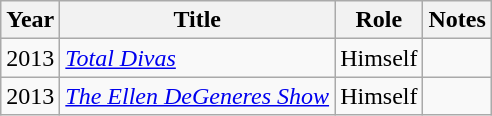<table class="wikitable sortable">
<tr>
<th>Year</th>
<th>Title</th>
<th>Role</th>
<th>Notes</th>
</tr>
<tr>
<td>2013</td>
<td><em><a href='#'>Total Divas</a></em></td>
<td>Himself</td>
<td></td>
</tr>
<tr>
<td>2013</td>
<td><em><a href='#'>The Ellen DeGeneres Show</a></em></td>
<td>Himself</td>
<td></td>
</tr>
</table>
